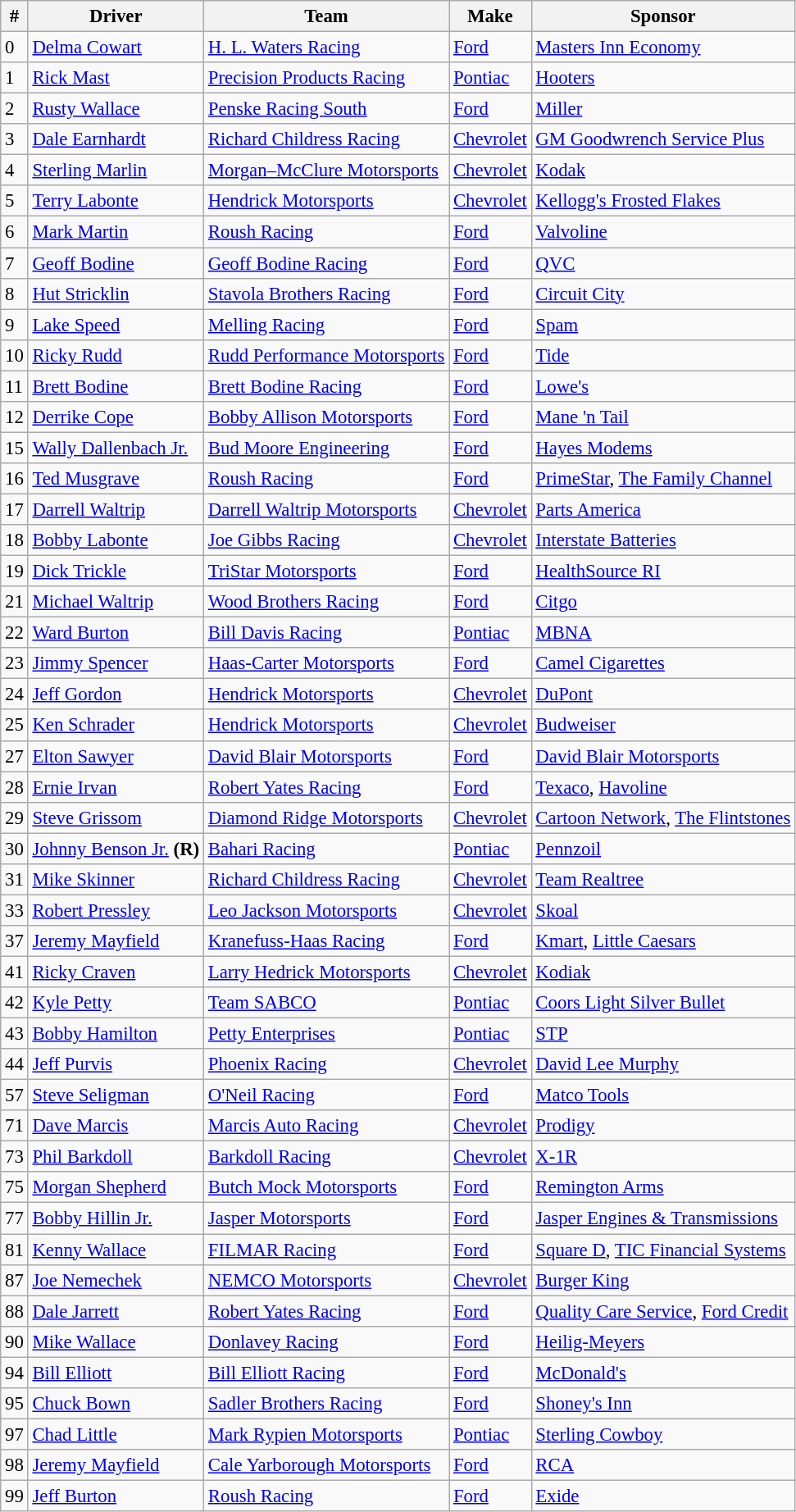<table class="wikitable" style="font-size:95%">
<tr>
<th>#</th>
<th>Driver</th>
<th>Team</th>
<th>Make</th>
<th>Sponsor</th>
</tr>
<tr>
<td>0</td>
<td><a href='#'>Delma Cowart</a></td>
<td><a href='#'>H. L. Waters Racing</a></td>
<td><a href='#'>Ford</a></td>
<td><a href='#'>Masters Inn Economy</a></td>
</tr>
<tr>
<td>1</td>
<td><a href='#'>Rick Mast</a></td>
<td><a href='#'>Precision Products Racing</a></td>
<td><a href='#'>Pontiac</a></td>
<td><a href='#'>Hooters</a></td>
</tr>
<tr>
<td>2</td>
<td><a href='#'>Rusty Wallace</a></td>
<td><a href='#'>Penske Racing South</a></td>
<td><a href='#'>Ford</a></td>
<td><a href='#'>Miller</a></td>
</tr>
<tr>
<td>3</td>
<td><a href='#'>Dale Earnhardt</a></td>
<td><a href='#'>Richard Childress Racing</a></td>
<td><a href='#'>Chevrolet</a></td>
<td><a href='#'>GM Goodwrench Service Plus</a></td>
</tr>
<tr>
<td>4</td>
<td><a href='#'>Sterling Marlin</a></td>
<td><a href='#'>Morgan–McClure Motorsports</a></td>
<td><a href='#'>Chevrolet</a></td>
<td><a href='#'>Kodak</a></td>
</tr>
<tr>
<td>5</td>
<td><a href='#'>Terry Labonte</a></td>
<td><a href='#'>Hendrick Motorsports</a></td>
<td><a href='#'>Chevrolet</a></td>
<td><a href='#'>Kellogg's Frosted Flakes</a></td>
</tr>
<tr>
<td>6</td>
<td><a href='#'>Mark Martin</a></td>
<td><a href='#'>Roush Racing</a></td>
<td><a href='#'>Ford</a></td>
<td><a href='#'>Valvoline</a></td>
</tr>
<tr>
<td>7</td>
<td><a href='#'>Geoff Bodine</a></td>
<td><a href='#'>Geoff Bodine Racing</a></td>
<td><a href='#'>Ford</a></td>
<td><a href='#'>QVC</a></td>
</tr>
<tr>
<td>8</td>
<td><a href='#'>Hut Stricklin</a></td>
<td><a href='#'>Stavola Brothers Racing</a></td>
<td><a href='#'>Ford</a></td>
<td><a href='#'>Circuit City</a></td>
</tr>
<tr>
<td>9</td>
<td><a href='#'>Lake Speed</a></td>
<td><a href='#'>Melling Racing</a></td>
<td><a href='#'>Ford</a></td>
<td><a href='#'>Spam</a></td>
</tr>
<tr>
<td>10</td>
<td><a href='#'>Ricky Rudd</a></td>
<td><a href='#'>Rudd Performance Motorsports</a></td>
<td><a href='#'>Ford</a></td>
<td><a href='#'>Tide</a></td>
</tr>
<tr>
<td>11</td>
<td><a href='#'>Brett Bodine</a></td>
<td><a href='#'>Brett Bodine Racing</a></td>
<td><a href='#'>Ford</a></td>
<td><a href='#'>Lowe's</a></td>
</tr>
<tr>
<td>12</td>
<td><a href='#'>Derrike Cope</a></td>
<td><a href='#'>Bobby Allison Motorsports</a></td>
<td><a href='#'>Ford</a></td>
<td><a href='#'>Mane 'n Tail</a></td>
</tr>
<tr>
<td>15</td>
<td><a href='#'>Wally Dallenbach Jr.</a></td>
<td><a href='#'>Bud Moore Engineering</a></td>
<td><a href='#'>Ford</a></td>
<td><a href='#'>Hayes Modems</a></td>
</tr>
<tr>
<td>16</td>
<td><a href='#'>Ted Musgrave</a></td>
<td><a href='#'>Roush Racing</a></td>
<td><a href='#'>Ford</a></td>
<td><a href='#'>PrimeStar</a>, <a href='#'>The Family Channel</a></td>
</tr>
<tr>
<td>17</td>
<td><a href='#'>Darrell Waltrip</a></td>
<td><a href='#'>Darrell Waltrip Motorsports</a></td>
<td><a href='#'>Chevrolet</a></td>
<td><a href='#'>Parts America</a></td>
</tr>
<tr>
<td>18</td>
<td><a href='#'>Bobby Labonte</a></td>
<td><a href='#'>Joe Gibbs Racing</a></td>
<td><a href='#'>Chevrolet</a></td>
<td><a href='#'>Interstate Batteries</a></td>
</tr>
<tr>
<td>19</td>
<td><a href='#'>Dick Trickle</a></td>
<td><a href='#'>TriStar Motorsports</a></td>
<td><a href='#'>Ford</a></td>
<td><a href='#'>HealthSource RI</a></td>
</tr>
<tr>
<td>21</td>
<td><a href='#'>Michael Waltrip</a></td>
<td><a href='#'>Wood Brothers Racing</a></td>
<td><a href='#'>Ford</a></td>
<td><a href='#'>Citgo</a></td>
</tr>
<tr>
<td>22</td>
<td><a href='#'>Ward Burton</a></td>
<td><a href='#'>Bill Davis Racing</a></td>
<td><a href='#'>Pontiac</a></td>
<td><a href='#'>MBNA</a></td>
</tr>
<tr>
<td>23</td>
<td><a href='#'>Jimmy Spencer</a></td>
<td><a href='#'>Haas-Carter Motorsports</a></td>
<td><a href='#'>Ford</a></td>
<td><a href='#'>Camel Cigarettes</a></td>
</tr>
<tr>
<td>24</td>
<td><a href='#'>Jeff Gordon</a></td>
<td><a href='#'>Hendrick Motorsports</a></td>
<td><a href='#'>Chevrolet</a></td>
<td><a href='#'>DuPont</a></td>
</tr>
<tr>
<td>25</td>
<td><a href='#'>Ken Schrader</a></td>
<td><a href='#'>Hendrick Motorsports</a></td>
<td><a href='#'>Chevrolet</a></td>
<td><a href='#'>Budweiser</a></td>
</tr>
<tr>
<td>27</td>
<td><a href='#'>Elton Sawyer</a></td>
<td><a href='#'>David Blair Motorsports</a></td>
<td><a href='#'>Ford</a></td>
<td><a href='#'>David Blair Motorsports</a></td>
</tr>
<tr>
<td>28</td>
<td><a href='#'>Ernie Irvan</a></td>
<td><a href='#'>Robert Yates Racing</a></td>
<td><a href='#'>Ford</a></td>
<td><a href='#'>Texaco</a>, <a href='#'>Havoline</a></td>
</tr>
<tr>
<td>29</td>
<td><a href='#'>Steve Grissom</a></td>
<td><a href='#'>Diamond Ridge Motorsports</a></td>
<td><a href='#'>Chevrolet</a></td>
<td><a href='#'>Cartoon Network</a>, <a href='#'>The Flintstones</a></td>
</tr>
<tr>
<td>30</td>
<td><a href='#'>Johnny Benson Jr.</a> <strong>(R)</strong></td>
<td><a href='#'>Bahari Racing</a></td>
<td><a href='#'>Pontiac</a></td>
<td><a href='#'>Pennzoil</a></td>
</tr>
<tr>
<td>31</td>
<td><a href='#'>Mike Skinner</a></td>
<td><a href='#'>Richard Childress Racing</a></td>
<td><a href='#'>Chevrolet</a></td>
<td><a href='#'>Team Realtree</a></td>
</tr>
<tr>
<td>33</td>
<td><a href='#'>Robert Pressley</a></td>
<td><a href='#'>Leo Jackson Motorsports</a></td>
<td><a href='#'>Chevrolet</a></td>
<td><a href='#'>Skoal</a></td>
</tr>
<tr>
<td>37</td>
<td><a href='#'>Jeremy Mayfield</a></td>
<td><a href='#'>Kranefuss-Haas Racing</a></td>
<td><a href='#'>Ford</a></td>
<td><a href='#'>Kmart</a>, <a href='#'>Little Caesars</a></td>
</tr>
<tr>
<td>41</td>
<td><a href='#'>Ricky Craven</a></td>
<td><a href='#'>Larry Hedrick Motorsports</a></td>
<td><a href='#'>Chevrolet</a></td>
<td><a href='#'>Kodiak</a></td>
</tr>
<tr>
<td>42</td>
<td><a href='#'>Kyle Petty</a></td>
<td><a href='#'>Team SABCO</a></td>
<td><a href='#'>Pontiac</a></td>
<td><a href='#'>Coors Light Silver Bullet</a></td>
</tr>
<tr>
<td>43</td>
<td><a href='#'>Bobby Hamilton</a></td>
<td><a href='#'>Petty Enterprises</a></td>
<td><a href='#'>Pontiac</a></td>
<td><a href='#'>STP</a></td>
</tr>
<tr>
<td>44</td>
<td><a href='#'>Jeff Purvis</a></td>
<td><a href='#'>Phoenix Racing</a></td>
<td><a href='#'>Chevrolet</a></td>
<td><a href='#'>David Lee Murphy</a></td>
</tr>
<tr>
<td>57</td>
<td><a href='#'>Steve Seligman</a></td>
<td><a href='#'>O'Neil Racing</a></td>
<td><a href='#'>Ford</a></td>
<td><a href='#'>Matco Tools</a></td>
</tr>
<tr>
<td>71</td>
<td><a href='#'>Dave Marcis</a></td>
<td><a href='#'>Marcis Auto Racing</a></td>
<td><a href='#'>Chevrolet</a></td>
<td><a href='#'>Prodigy</a></td>
</tr>
<tr>
<td>73</td>
<td><a href='#'>Phil Barkdoll</a></td>
<td><a href='#'>Barkdoll Racing</a></td>
<td><a href='#'>Chevrolet</a></td>
<td><a href='#'>X-1R</a></td>
</tr>
<tr>
<td>75</td>
<td><a href='#'>Morgan Shepherd</a></td>
<td><a href='#'>Butch Mock Motorsports</a></td>
<td><a href='#'>Ford</a></td>
<td><a href='#'>Remington Arms</a></td>
</tr>
<tr>
<td>77</td>
<td><a href='#'>Bobby Hillin Jr.</a></td>
<td><a href='#'>Jasper Motorsports</a></td>
<td><a href='#'>Ford</a></td>
<td><a href='#'>Jasper Engines & Transmissions</a></td>
</tr>
<tr>
<td>81</td>
<td><a href='#'>Kenny Wallace</a></td>
<td><a href='#'>FILMAR Racing</a></td>
<td><a href='#'>Ford</a></td>
<td><a href='#'>Square D</a>, <a href='#'>TIC Financial Systems</a></td>
</tr>
<tr>
<td>87</td>
<td><a href='#'>Joe Nemechek</a></td>
<td><a href='#'>NEMCO Motorsports</a></td>
<td><a href='#'>Chevrolet</a></td>
<td><a href='#'>Burger King</a></td>
</tr>
<tr>
<td>88</td>
<td><a href='#'>Dale Jarrett</a></td>
<td><a href='#'>Robert Yates Racing</a></td>
<td><a href='#'>Ford</a></td>
<td><a href='#'>Quality Care Service</a>, <a href='#'>Ford Credit</a></td>
</tr>
<tr>
<td>90</td>
<td><a href='#'>Mike Wallace</a></td>
<td><a href='#'>Donlavey Racing</a></td>
<td><a href='#'>Ford</a></td>
<td><a href='#'>Heilig-Meyers</a></td>
</tr>
<tr>
<td>94</td>
<td><a href='#'>Bill Elliott</a></td>
<td><a href='#'>Bill Elliott Racing</a></td>
<td><a href='#'>Ford</a></td>
<td><a href='#'>McDonald's</a></td>
</tr>
<tr>
<td>95</td>
<td><a href='#'>Chuck Bown</a></td>
<td><a href='#'>Sadler Brothers Racing</a></td>
<td><a href='#'>Ford</a></td>
<td><a href='#'>Shoney's Inn</a></td>
</tr>
<tr>
<td>97</td>
<td><a href='#'>Chad Little</a></td>
<td><a href='#'>Mark Rypien Motorsports</a></td>
<td><a href='#'>Pontiac</a></td>
<td><a href='#'>Sterling Cowboy</a></td>
</tr>
<tr>
<td>98</td>
<td><a href='#'>Jeremy Mayfield</a></td>
<td><a href='#'>Cale Yarborough Motorsports</a></td>
<td><a href='#'>Ford</a></td>
<td><a href='#'>RCA</a></td>
</tr>
<tr>
<td>99</td>
<td><a href='#'>Jeff Burton</a></td>
<td><a href='#'>Roush Racing</a></td>
<td><a href='#'>Ford</a></td>
<td><a href='#'>Exide</a></td>
</tr>
</table>
